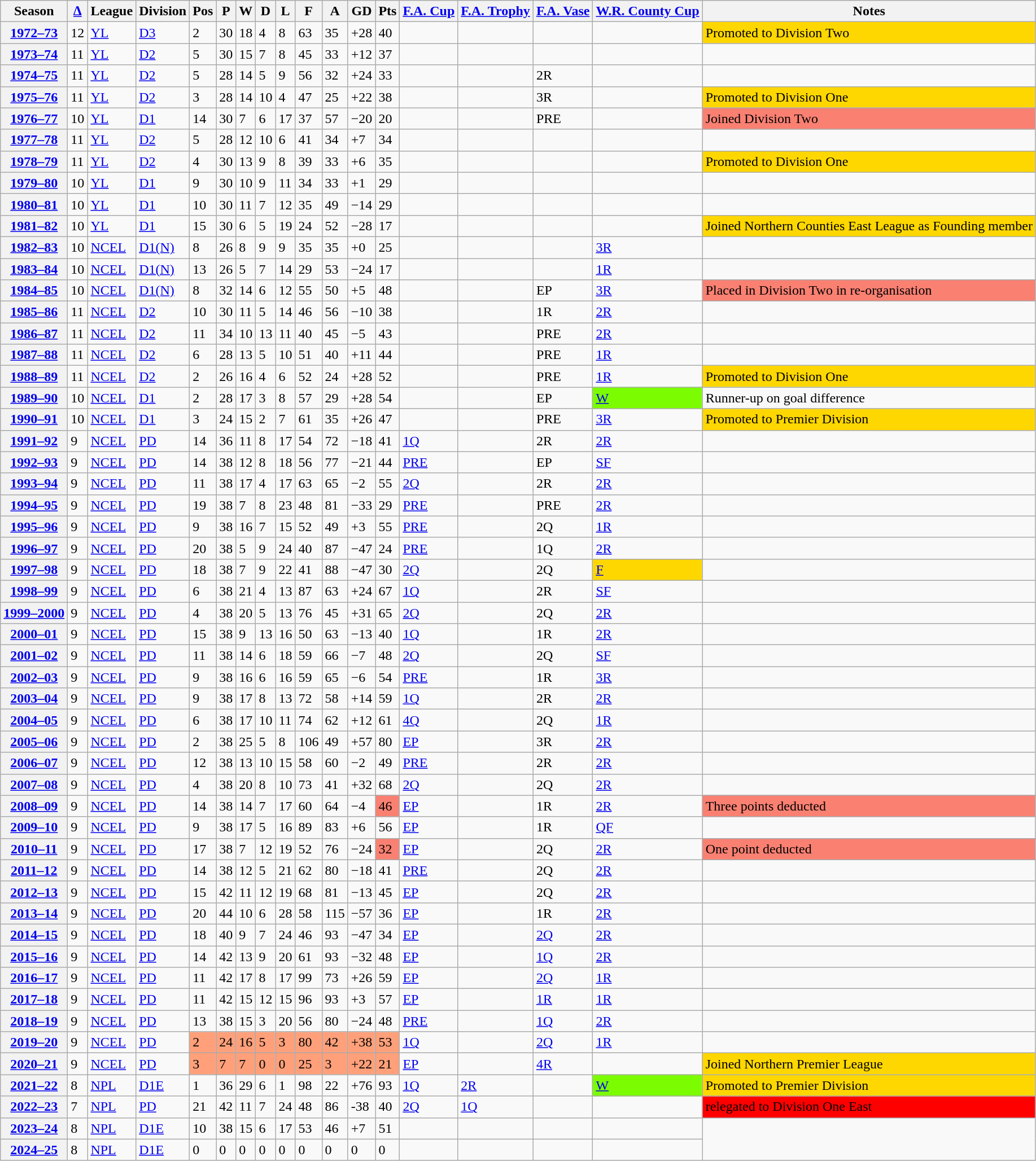<table class="wikitable">
<tr>
<th>Season</th>
<th><a href='#'>∆</a></th>
<th>League</th>
<th>Division</th>
<th>Pos</th>
<th>P</th>
<th>W</th>
<th>D</th>
<th>L</th>
<th>F</th>
<th>A</th>
<th>GD</th>
<th>Pts</th>
<th><a href='#'>F.A. Cup</a></th>
<th><a href='#'>F.A. Trophy</a></th>
<th><a href='#'>F.A. Vase</a></th>
<th><a href='#'>W.R. County Cup</a></th>
<th>Notes</th>
</tr>
<tr>
<th><a href='#'>1972–73</a></th>
<td>12</td>
<td><a href='#'>YL</a></td>
<td><a href='#'>D3</a></td>
<td>2</td>
<td>30</td>
<td>18</td>
<td>4</td>
<td>8</td>
<td>63</td>
<td>35</td>
<td>+28</td>
<td>40</td>
<td></td>
<td></td>
<td></td>
<td></td>
<td bgcolor="gold">Promoted to Division Two</td>
</tr>
<tr>
<th><a href='#'>1973–74</a></th>
<td>11</td>
<td><a href='#'>YL</a></td>
<td><a href='#'>D2</a></td>
<td>5</td>
<td>30</td>
<td>15</td>
<td>7</td>
<td>8</td>
<td>45</td>
<td>33</td>
<td>+12</td>
<td>37</td>
<td></td>
<td></td>
<td></td>
<td></td>
<td></td>
</tr>
<tr>
<th><a href='#'>1974–75</a></th>
<td>11</td>
<td><a href='#'>YL</a></td>
<td><a href='#'>D2</a></td>
<td>5</td>
<td>28</td>
<td>14</td>
<td>5</td>
<td>9</td>
<td>56</td>
<td>32</td>
<td>+24</td>
<td>33</td>
<td></td>
<td></td>
<td>2R</td>
<td></td>
<td></td>
</tr>
<tr>
<th><a href='#'>1975–76</a></th>
<td>11</td>
<td><a href='#'>YL</a></td>
<td><a href='#'>D2</a></td>
<td>3</td>
<td>28</td>
<td>14</td>
<td>10</td>
<td>4</td>
<td>47</td>
<td>25</td>
<td>+22</td>
<td>38</td>
<td></td>
<td></td>
<td>3R</td>
<td></td>
<td bgcolor="gold">Promoted to Division One</td>
</tr>
<tr>
<th><a href='#'>1976–77</a></th>
<td>10</td>
<td><a href='#'>YL</a></td>
<td><a href='#'>D1</a></td>
<td>14</td>
<td>30</td>
<td>7</td>
<td>6</td>
<td>17</td>
<td>37</td>
<td>57</td>
<td>−20</td>
<td>20</td>
<td></td>
<td></td>
<td>PRE</td>
<td></td>
<td bgcolor="Salmon">Joined Division Two</td>
</tr>
<tr>
<th><a href='#'>1977–78</a></th>
<td>11</td>
<td><a href='#'>YL</a></td>
<td><a href='#'>D2</a></td>
<td>5</td>
<td>28</td>
<td>12</td>
<td>10</td>
<td>6</td>
<td>41</td>
<td>34</td>
<td>+7</td>
<td>34</td>
<td></td>
<td></td>
<td></td>
<td></td>
</tr>
<tr>
<th><a href='#'>1978–79</a></th>
<td>11</td>
<td><a href='#'>YL</a></td>
<td><a href='#'>D2</a></td>
<td>4</td>
<td>30</td>
<td>13</td>
<td>9</td>
<td>8</td>
<td>39</td>
<td>33</td>
<td>+6</td>
<td>35</td>
<td></td>
<td></td>
<td></td>
<td></td>
<td bgcolor="gold">Promoted to Division One</td>
</tr>
<tr>
<th><a href='#'>1979–80</a></th>
<td>10</td>
<td><a href='#'>YL</a></td>
<td><a href='#'>D1</a></td>
<td>9</td>
<td>30</td>
<td>10</td>
<td>9</td>
<td>11</td>
<td>34</td>
<td>33</td>
<td>+1</td>
<td>29</td>
<td></td>
<td></td>
<td></td>
<td></td>
<td></td>
</tr>
<tr>
<th><a href='#'>1980–81</a></th>
<td>10</td>
<td><a href='#'>YL</a></td>
<td><a href='#'>D1</a></td>
<td>10</td>
<td>30</td>
<td>11</td>
<td>7</td>
<td>12</td>
<td>35</td>
<td>49</td>
<td>−14</td>
<td>29</td>
<td></td>
<td></td>
<td></td>
<td></td>
<td></td>
</tr>
<tr>
<th><a href='#'>1981–82</a></th>
<td>10</td>
<td><a href='#'>YL</a></td>
<td><a href='#'>D1</a></td>
<td>15</td>
<td>30</td>
<td>6</td>
<td>5</td>
<td>19</td>
<td>24</td>
<td>52</td>
<td>−28</td>
<td>17</td>
<td></td>
<td></td>
<td></td>
<td></td>
<td bgcolor="gold">Joined Northern Counties East League as Founding member</td>
</tr>
<tr>
<th><a href='#'>1982–83</a></th>
<td>10</td>
<td><a href='#'>NCEL</a></td>
<td><a href='#'>D1(N)</a></td>
<td>8</td>
<td>26</td>
<td>8</td>
<td>9</td>
<td>9</td>
<td>35</td>
<td>35</td>
<td>+0</td>
<td>25</td>
<td></td>
<td></td>
<td></td>
<td><a href='#'>3R</a></td>
<td></td>
</tr>
<tr>
<th><a href='#'>1983–84</a></th>
<td>10</td>
<td><a href='#'>NCEL</a></td>
<td><a href='#'>D1(N)</a></td>
<td>13</td>
<td>26</td>
<td>5</td>
<td>7</td>
<td>14</td>
<td>29</td>
<td>53</td>
<td>−24</td>
<td>17</td>
<td></td>
<td></td>
<td></td>
<td><a href='#'>1R</a></td>
<td></td>
</tr>
<tr>
<th><a href='#'>1984–85</a></th>
<td>10</td>
<td><a href='#'>NCEL</a></td>
<td><a href='#'>D1(N)</a></td>
<td>8</td>
<td>32</td>
<td>14</td>
<td>6</td>
<td>12</td>
<td>55</td>
<td>50</td>
<td>+5</td>
<td>48</td>
<td></td>
<td></td>
<td>EP</td>
<td><a href='#'>3R</a></td>
<td bgcolor="Salmon">Placed in Division Two in re-organisation</td>
</tr>
<tr>
<th><a href='#'>1985–86</a></th>
<td>11</td>
<td><a href='#'>NCEL</a></td>
<td><a href='#'>D2</a></td>
<td>10</td>
<td>30</td>
<td>11</td>
<td>5</td>
<td>14</td>
<td>46</td>
<td>56</td>
<td>−10</td>
<td>38</td>
<td></td>
<td></td>
<td>1R</td>
<td><a href='#'>2R</a></td>
<td></td>
</tr>
<tr>
<th><a href='#'>1986–87</a></th>
<td>11</td>
<td><a href='#'>NCEL</a></td>
<td><a href='#'>D2</a></td>
<td>11</td>
<td>34</td>
<td>10</td>
<td>13</td>
<td>11</td>
<td>40</td>
<td>45</td>
<td>−5</td>
<td>43</td>
<td></td>
<td></td>
<td>PRE</td>
<td><a href='#'>2R</a></td>
<td></td>
</tr>
<tr>
<th><a href='#'>1987–88</a></th>
<td>11</td>
<td><a href='#'>NCEL</a></td>
<td><a href='#'>D2</a></td>
<td>6</td>
<td>28</td>
<td>13</td>
<td>5</td>
<td>10</td>
<td>51</td>
<td>40</td>
<td>+11</td>
<td>44</td>
<td></td>
<td></td>
<td>PRE</td>
<td><a href='#'>1R</a></td>
<td></td>
</tr>
<tr>
<th><a href='#'>1988–89</a></th>
<td>11</td>
<td><a href='#'>NCEL</a></td>
<td><a href='#'>D2</a></td>
<td>2</td>
<td>26</td>
<td>16</td>
<td>4</td>
<td>6</td>
<td>52</td>
<td>24</td>
<td>+28</td>
<td>52</td>
<td></td>
<td></td>
<td>PRE</td>
<td><a href='#'>1R</a></td>
<td bgcolor="gold">Promoted to Division One</td>
</tr>
<tr>
<th><a href='#'>1989–90</a></th>
<td>10</td>
<td><a href='#'>NCEL</a></td>
<td><a href='#'>D1</a></td>
<td>2</td>
<td>28</td>
<td>17</td>
<td>3</td>
<td>8</td>
<td>57</td>
<td>29</td>
<td>+28</td>
<td>54</td>
<td></td>
<td></td>
<td>EP</td>
<td bgcolor="LawnGreen"><a href='#'>W</a></td>
<td>Runner-up on goal difference</td>
</tr>
<tr>
<th><a href='#'>1990–91</a></th>
<td>10</td>
<td><a href='#'>NCEL</a></td>
<td><a href='#'>D1</a></td>
<td>3</td>
<td>24</td>
<td>15</td>
<td>2</td>
<td>7</td>
<td>61</td>
<td>35</td>
<td>+26</td>
<td>47</td>
<td></td>
<td></td>
<td>PRE</td>
<td><a href='#'>3R</a></td>
<td bgcolor="gold">Promoted to Premier Division</td>
</tr>
<tr>
<th><a href='#'>1991–92</a></th>
<td>9</td>
<td><a href='#'>NCEL</a></td>
<td><a href='#'>PD</a></td>
<td>14</td>
<td>36</td>
<td>11</td>
<td>8</td>
<td>17</td>
<td>54</td>
<td>72</td>
<td>−18</td>
<td>41</td>
<td><a href='#'>1Q</a></td>
<td></td>
<td>2R</td>
<td><a href='#'>2R</a></td>
<td></td>
</tr>
<tr>
<th><a href='#'>1992–93</a></th>
<td>9</td>
<td><a href='#'>NCEL</a></td>
<td><a href='#'>PD</a></td>
<td>14</td>
<td>38</td>
<td>12</td>
<td>8</td>
<td>18</td>
<td>56</td>
<td>77</td>
<td>−21</td>
<td>44</td>
<td><a href='#'>PRE</a></td>
<td></td>
<td>EP</td>
<td><a href='#'>SF</a></td>
<td></td>
</tr>
<tr>
<th><a href='#'>1993–94</a></th>
<td>9</td>
<td><a href='#'>NCEL</a></td>
<td><a href='#'>PD</a></td>
<td>11</td>
<td>38</td>
<td>17</td>
<td>4</td>
<td>17</td>
<td>63</td>
<td>65</td>
<td>−2</td>
<td>55</td>
<td><a href='#'>2Q</a></td>
<td></td>
<td>2R</td>
<td><a href='#'>2R</a></td>
<td></td>
</tr>
<tr>
<th><a href='#'>1994–95</a></th>
<td>9</td>
<td><a href='#'>NCEL</a></td>
<td><a href='#'>PD</a></td>
<td>19</td>
<td>38</td>
<td>7</td>
<td>8</td>
<td>23</td>
<td>48</td>
<td>81</td>
<td>−33</td>
<td>29</td>
<td><a href='#'>PRE</a></td>
<td></td>
<td>PRE</td>
<td><a href='#'>2R</a></td>
<td></td>
</tr>
<tr>
<th><a href='#'>1995–96</a></th>
<td>9</td>
<td><a href='#'>NCEL</a></td>
<td><a href='#'>PD</a></td>
<td>9</td>
<td>38</td>
<td>16</td>
<td>7</td>
<td>15</td>
<td>52</td>
<td>49</td>
<td>+3</td>
<td>55</td>
<td><a href='#'>PRE</a></td>
<td></td>
<td>2Q</td>
<td><a href='#'>1R</a></td>
<td></td>
</tr>
<tr>
<th><a href='#'>1996–97</a></th>
<td>9</td>
<td><a href='#'>NCEL</a></td>
<td><a href='#'>PD</a></td>
<td>20</td>
<td>38</td>
<td>5</td>
<td>9</td>
<td>24</td>
<td>40</td>
<td>87</td>
<td>−47</td>
<td>24</td>
<td><a href='#'>PRE</a></td>
<td></td>
<td>1Q</td>
<td><a href='#'>2R</a></td>
<td></td>
</tr>
<tr>
<th><a href='#'>1997–98</a></th>
<td>9</td>
<td><a href='#'>NCEL</a></td>
<td><a href='#'>PD</a></td>
<td>18</td>
<td>38</td>
<td>7</td>
<td>9</td>
<td>22</td>
<td>41</td>
<td>88</td>
<td>−47</td>
<td>30</td>
<td><a href='#'>2Q</a></td>
<td></td>
<td>2Q</td>
<td bgcolor="Gold"><a href='#'>F</a></td>
<td></td>
</tr>
<tr>
<th><a href='#'>1998–99</a></th>
<td>9</td>
<td><a href='#'>NCEL</a></td>
<td><a href='#'>PD</a></td>
<td>6</td>
<td>38</td>
<td>21</td>
<td>4</td>
<td>13</td>
<td>87</td>
<td>63</td>
<td>+24</td>
<td>67</td>
<td><a href='#'>1Q</a></td>
<td></td>
<td>2R</td>
<td><a href='#'>SF</a></td>
<td></td>
</tr>
<tr>
<th><a href='#'>1999–2000</a></th>
<td>9</td>
<td><a href='#'>NCEL</a></td>
<td><a href='#'>PD</a></td>
<td>4</td>
<td>38</td>
<td>20</td>
<td>5</td>
<td>13</td>
<td>76</td>
<td>45</td>
<td>+31</td>
<td>65</td>
<td><a href='#'>2Q</a></td>
<td></td>
<td>2Q</td>
<td><a href='#'>2R</a></td>
<td></td>
</tr>
<tr>
<th><a href='#'>2000–01</a></th>
<td>9</td>
<td><a href='#'>NCEL</a></td>
<td><a href='#'>PD</a></td>
<td>15</td>
<td>38</td>
<td>9</td>
<td>13</td>
<td>16</td>
<td>50</td>
<td>63</td>
<td>−13</td>
<td>40</td>
<td><a href='#'>1Q</a></td>
<td></td>
<td>1R</td>
<td><a href='#'>2R</a></td>
<td></td>
</tr>
<tr>
<th><a href='#'>2001–02</a></th>
<td>9</td>
<td><a href='#'>NCEL</a></td>
<td><a href='#'>PD</a></td>
<td>11</td>
<td>38</td>
<td>14</td>
<td>6</td>
<td>18</td>
<td>59</td>
<td>66</td>
<td>−7</td>
<td>48</td>
<td><a href='#'>2Q</a></td>
<td></td>
<td>2Q</td>
<td><a href='#'>SF</a></td>
<td></td>
</tr>
<tr>
<th><a href='#'>2002–03</a></th>
<td>9</td>
<td><a href='#'>NCEL</a></td>
<td><a href='#'>PD</a></td>
<td>9</td>
<td>38</td>
<td>16</td>
<td>6</td>
<td>16</td>
<td>59</td>
<td>65</td>
<td>−6</td>
<td>54</td>
<td><a href='#'>PRE</a></td>
<td></td>
<td>1R</td>
<td><a href='#'>3R</a></td>
<td></td>
</tr>
<tr>
<th><a href='#'>2003–04</a></th>
<td>9</td>
<td><a href='#'>NCEL</a></td>
<td><a href='#'>PD</a></td>
<td>9</td>
<td>38</td>
<td>17</td>
<td>8</td>
<td>13</td>
<td>72</td>
<td>58</td>
<td>+14</td>
<td>59</td>
<td><a href='#'>1Q</a></td>
<td></td>
<td>2R</td>
<td><a href='#'>2R</a></td>
<td></td>
</tr>
<tr>
<th><a href='#'>2004–05</a></th>
<td>9</td>
<td><a href='#'>NCEL</a></td>
<td><a href='#'>PD</a></td>
<td>6</td>
<td>38</td>
<td>17</td>
<td>10</td>
<td>11</td>
<td>74</td>
<td>62</td>
<td>+12</td>
<td>61</td>
<td><a href='#'>4Q</a></td>
<td></td>
<td>2Q</td>
<td><a href='#'>1R</a></td>
<td></td>
</tr>
<tr>
<th><a href='#'>2005–06</a></th>
<td>9</td>
<td><a href='#'>NCEL</a></td>
<td><a href='#'>PD</a></td>
<td>2</td>
<td>38</td>
<td>25</td>
<td>5</td>
<td>8</td>
<td>106</td>
<td>49</td>
<td>+57</td>
<td>80</td>
<td><a href='#'>EP</a></td>
<td></td>
<td>3R</td>
<td><a href='#'>2R</a></td>
<td></td>
</tr>
<tr>
<th><a href='#'>2006–07</a></th>
<td>9</td>
<td><a href='#'>NCEL</a></td>
<td><a href='#'>PD</a></td>
<td>12</td>
<td>38</td>
<td>13</td>
<td>10</td>
<td>15</td>
<td>58</td>
<td>60</td>
<td>−2</td>
<td>49</td>
<td><a href='#'>PRE</a></td>
<td></td>
<td>2R</td>
<td><a href='#'>2R</a></td>
<td></td>
</tr>
<tr>
<th><a href='#'>2007–08</a></th>
<td>9</td>
<td><a href='#'>NCEL</a></td>
<td><a href='#'>PD</a></td>
<td>4</td>
<td>38</td>
<td>20</td>
<td>8</td>
<td>10</td>
<td>73</td>
<td>41</td>
<td>+32</td>
<td>68</td>
<td><a href='#'>2Q</a></td>
<td></td>
<td>2Q</td>
<td><a href='#'>2R</a></td>
<td></td>
</tr>
<tr>
<th><a href='#'>2008–09</a></th>
<td>9</td>
<td><a href='#'>NCEL</a></td>
<td><a href='#'>PD</a></td>
<td>14</td>
<td>38</td>
<td>14</td>
<td>7</td>
<td>17</td>
<td>60</td>
<td>64</td>
<td>−4</td>
<td bgcolor="Salmon">46</td>
<td><a href='#'>EP</a></td>
<td></td>
<td>1R</td>
<td><a href='#'>2R</a></td>
<td bgcolor="Salmon">Three points deducted</td>
</tr>
<tr>
<th><a href='#'>2009–10</a></th>
<td>9</td>
<td><a href='#'>NCEL</a></td>
<td><a href='#'>PD</a></td>
<td>9</td>
<td>38</td>
<td>17</td>
<td>5</td>
<td>16</td>
<td>89</td>
<td>83</td>
<td>+6</td>
<td>56</td>
<td><a href='#'>EP</a></td>
<td></td>
<td>1R</td>
<td><a href='#'>QF</a></td>
<td></td>
</tr>
<tr>
<th><a href='#'>2010–11</a></th>
<td>9</td>
<td><a href='#'>NCEL</a></td>
<td><a href='#'>PD</a></td>
<td>17</td>
<td>38</td>
<td>7</td>
<td>12</td>
<td>19</td>
<td>52</td>
<td>76</td>
<td>−24</td>
<td bgcolor="Salmon">32</td>
<td><a href='#'>EP</a></td>
<td></td>
<td>2Q</td>
<td><a href='#'>2R</a></td>
<td bgcolor="Salmon">One point deducted</td>
</tr>
<tr>
<th><a href='#'>2011–12</a></th>
<td>9</td>
<td><a href='#'>NCEL</a></td>
<td><a href='#'>PD</a></td>
<td>14</td>
<td>38</td>
<td>12</td>
<td>5</td>
<td>21</td>
<td>62</td>
<td>80</td>
<td>−18</td>
<td>41</td>
<td><a href='#'>PRE</a></td>
<td></td>
<td>2Q</td>
<td><a href='#'>2R</a></td>
<td></td>
</tr>
<tr>
<th><a href='#'>2012–13</a></th>
<td>9</td>
<td><a href='#'>NCEL</a></td>
<td><a href='#'>PD</a></td>
<td>15</td>
<td>42</td>
<td>11</td>
<td>12</td>
<td>19</td>
<td>68</td>
<td>81</td>
<td>−13</td>
<td>45</td>
<td><a href='#'>EP</a></td>
<td></td>
<td>2Q</td>
<td><a href='#'>2R</a></td>
<td></td>
</tr>
<tr>
<th><a href='#'>2013–14</a></th>
<td>9</td>
<td><a href='#'>NCEL</a></td>
<td><a href='#'>PD</a></td>
<td>20</td>
<td>44</td>
<td>10</td>
<td>6</td>
<td>28</td>
<td>58</td>
<td>115</td>
<td>−57</td>
<td>36</td>
<td><a href='#'>EP</a></td>
<td></td>
<td>1R</td>
<td><a href='#'>2R</a></td>
<td></td>
</tr>
<tr>
<th><a href='#'>2014–15</a></th>
<td>9</td>
<td><a href='#'>NCEL</a></td>
<td><a href='#'>PD</a></td>
<td>18</td>
<td>40</td>
<td>9</td>
<td>7</td>
<td>24</td>
<td>46</td>
<td>93</td>
<td>−47</td>
<td>34</td>
<td><a href='#'>EP</a></td>
<td></td>
<td><a href='#'>2Q</a></td>
<td><a href='#'>2R</a></td>
<td></td>
</tr>
<tr>
<th><a href='#'>2015–16</a></th>
<td>9</td>
<td><a href='#'>NCEL</a></td>
<td><a href='#'>PD</a></td>
<td>14</td>
<td>42</td>
<td>13</td>
<td>9</td>
<td>20</td>
<td>61</td>
<td>93</td>
<td>−32</td>
<td>48</td>
<td><a href='#'>EP</a></td>
<td></td>
<td><a href='#'>1Q</a></td>
<td><a href='#'>2R</a></td>
<td></td>
</tr>
<tr>
<th><a href='#'>2016–17</a></th>
<td>9</td>
<td><a href='#'>NCEL</a></td>
<td><a href='#'>PD</a></td>
<td>11</td>
<td>42</td>
<td>17</td>
<td>8</td>
<td>17</td>
<td>99</td>
<td>73</td>
<td>+26</td>
<td>59</td>
<td><a href='#'>EP</a></td>
<td></td>
<td><a href='#'>2Q</a></td>
<td><a href='#'>1R</a></td>
<td></td>
</tr>
<tr>
<th><a href='#'>2017–18</a></th>
<td>9</td>
<td><a href='#'>NCEL</a></td>
<td><a href='#'>PD</a></td>
<td>11</td>
<td>42</td>
<td>15</td>
<td>12</td>
<td>15</td>
<td>96</td>
<td>93</td>
<td>+3</td>
<td>57</td>
<td><a href='#'>EP</a></td>
<td></td>
<td><a href='#'>1R</a></td>
<td><a href='#'>1R</a></td>
<td></td>
</tr>
<tr>
<th><a href='#'>2018–19</a></th>
<td>9</td>
<td><a href='#'>NCEL</a></td>
<td><a href='#'>PD</a></td>
<td>13</td>
<td>38</td>
<td>15</td>
<td>3</td>
<td>20</td>
<td>56</td>
<td>80</td>
<td>−24</td>
<td>48</td>
<td><a href='#'>PRE</a></td>
<td></td>
<td><a href='#'>1Q</a></td>
<td><a href='#'>2R</a></td>
<td></td>
</tr>
<tr>
<th><a href='#'>2019–20</a></th>
<td>9</td>
<td><a href='#'>NCEL</a></td>
<td><a href='#'>PD</a></td>
<td bgcolor="lightsalmon">2</td>
<td bgcolor="lightsalmon">24</td>
<td bgcolor="lightsalmon">16</td>
<td bgcolor="lightsalmon">5</td>
<td bgcolor="lightsalmon">3</td>
<td bgcolor="lightsalmon">80</td>
<td bgcolor="lightsalmon">42</td>
<td bgcolor="lightsalmon">+38</td>
<td bgcolor="lightsalmon">53</td>
<td><a href='#'>1Q</a></td>
<td></td>
<td><a href='#'>2Q</a></td>
<td><a href='#'>1R</a></td>
<td></td>
</tr>
<tr>
<th><a href='#'>2020–21</a></th>
<td>9</td>
<td><a href='#'>NCEL</a></td>
<td><a href='#'>PD</a></td>
<td bgcolor="lightsalmon">3</td>
<td bgcolor="lightsalmon">7</td>
<td bgcolor="lightsalmon">7</td>
<td bgcolor="lightsalmon">0</td>
<td bgcolor="lightsalmon">0</td>
<td bgcolor="lightsalmon">25</td>
<td bgcolor="lightsalmon">3</td>
<td bgcolor="lightsalmon">+22</td>
<td bgcolor="lightsalmon">21</td>
<td><a href='#'>EP</a></td>
<td></td>
<td><a href='#'>4R</a></td>
<td></td>
<td bgcolor="gold">Joined Northern Premier League</td>
</tr>
<tr>
<th><a href='#'>2021–22</a></th>
<td>8</td>
<td><a href='#'>NPL</a></td>
<td><a href='#'>D1E</a></td>
<td>1</td>
<td>36</td>
<td>29</td>
<td>6</td>
<td>1</td>
<td>98</td>
<td>22</td>
<td>+76</td>
<td>93</td>
<td><a href='#'>1Q</a></td>
<td><a href='#'>2R</a></td>
<td></td>
<td bgcolor="LawnGreen"><a href='#'>W</a></td>
<td bgcolor="Gold">Promoted to Premier Division</td>
</tr>
<tr>
<th><a href='#'>2022–23</a></th>
<td>7</td>
<td><a href='#'>NPL</a></td>
<td><a href='#'>PD</a></td>
<td>21</td>
<td>42</td>
<td>11</td>
<td>7</td>
<td>24</td>
<td>48</td>
<td>86</td>
<td>-38</td>
<td>40</td>
<td><a href='#'>2Q</a></td>
<td><a href='#'>1Q</a></td>
<td></td>
<td></td>
<td bgcolor="red">relegated to Division One East</td>
</tr>
<tr>
<th><a href='#'>2023–24</a></th>
<td>8</td>
<td><a href='#'>NPL</a></td>
<td><a href='#'>D1E</a></td>
<td>10</td>
<td>38</td>
<td>15</td>
<td>6</td>
<td>17</td>
<td>53</td>
<td>46</td>
<td>+7</td>
<td>51</td>
<td></td>
<td></td>
<td></td>
<td></td>
</tr>
<tr>
<th><a href='#'>2024–25</a></th>
<td>8</td>
<td><a href='#'>NPL</a></td>
<td><a href='#'>D1E</a></td>
<td>0</td>
<td>0</td>
<td>0</td>
<td>0</td>
<td>0</td>
<td>0</td>
<td>0</td>
<td>0</td>
<td>0</td>
<td></td>
<td></td>
<td></td>
<td></td>
</tr>
</table>
